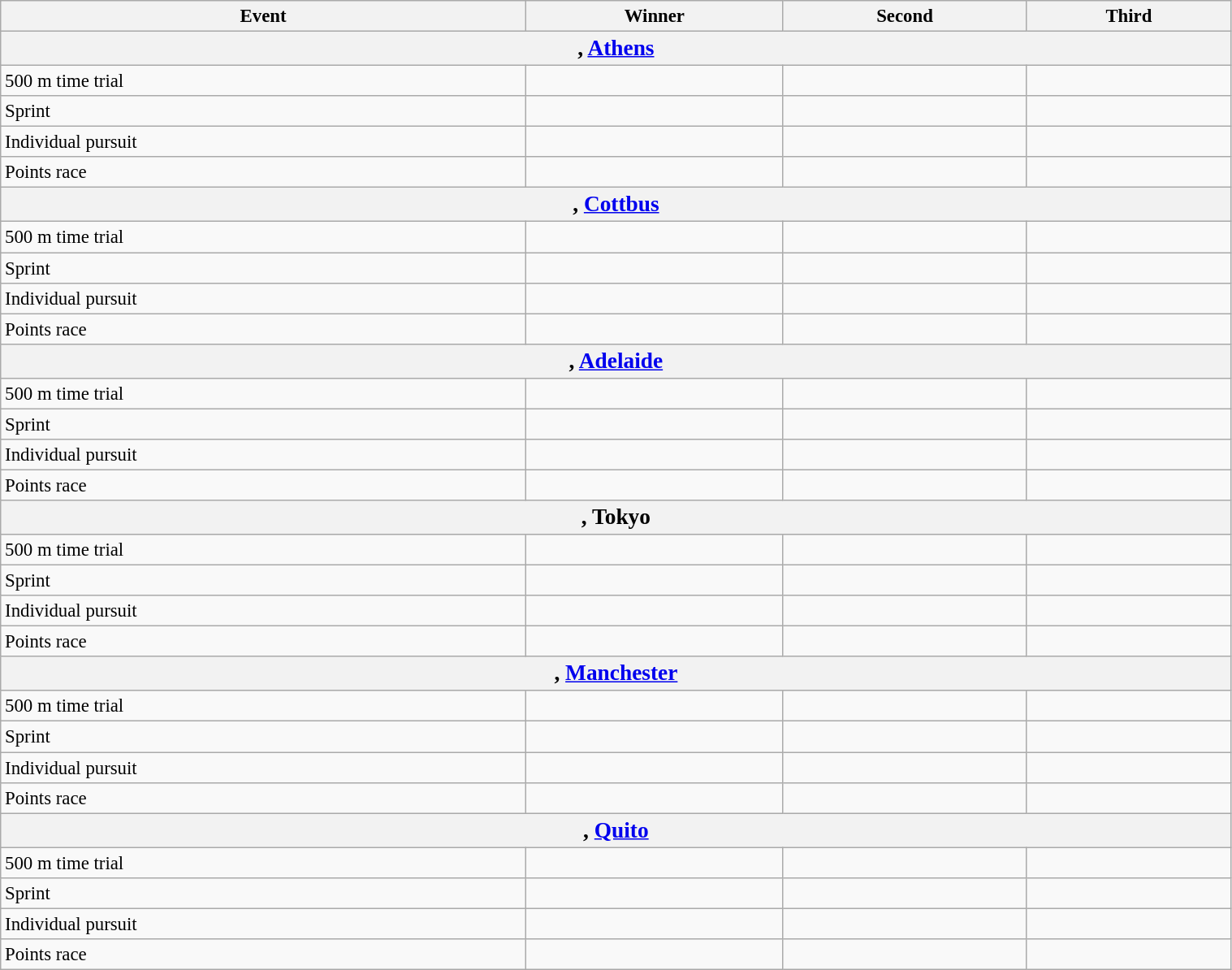<table class=wikitable style="font-size:95%" width="80%">
<tr>
<th>Event</th>
<th>Winner</th>
<th>Second</th>
<th>Third</th>
</tr>
<tr>
<th colspan=4><big>, <a href='#'>Athens</a></big></th>
</tr>
<tr>
<td>500 m time trial</td>
<td></td>
<td></td>
<td></td>
</tr>
<tr>
<td>Sprint</td>
<td></td>
<td></td>
<td></td>
</tr>
<tr>
<td>Individual pursuit</td>
<td></td>
<td></td>
<td></td>
</tr>
<tr>
<td>Points race</td>
<td></td>
<td></td>
<td></td>
</tr>
<tr>
<th colspan=4><big>, <a href='#'>Cottbus</a></big></th>
</tr>
<tr>
<td>500 m time trial</td>
<td></td>
<td></td>
<td></td>
</tr>
<tr>
<td>Sprint</td>
<td></td>
<td></td>
<td></td>
</tr>
<tr>
<td>Individual pursuit</td>
<td></td>
<td></td>
<td></td>
</tr>
<tr>
<td>Points race</td>
<td></td>
<td></td>
<td></td>
</tr>
<tr>
<th colspan=4><big>, <a href='#'>Adelaide</a></big></th>
</tr>
<tr>
<td>500 m time trial</td>
<td></td>
<td></td>
<td></td>
</tr>
<tr>
<td>Sprint</td>
<td></td>
<td></td>
<td></td>
</tr>
<tr>
<td>Individual pursuit</td>
<td></td>
<td></td>
<td></td>
</tr>
<tr>
<td>Points race</td>
<td></td>
<td></td>
<td></td>
</tr>
<tr>
<th colspan=4><big>, Tokyo</big></th>
</tr>
<tr>
<td>500 m time trial</td>
<td></td>
<td></td>
<td></td>
</tr>
<tr>
<td>Sprint</td>
<td></td>
<td></td>
<td></td>
</tr>
<tr>
<td>Individual pursuit</td>
<td></td>
<td></td>
<td></td>
</tr>
<tr>
<td>Points race</td>
<td></td>
<td></td>
<td></td>
</tr>
<tr>
<th colspan=4><big>, <a href='#'>Manchester</a></big></th>
</tr>
<tr>
<td>500 m time trial</td>
<td></td>
<td></td>
<td></td>
</tr>
<tr>
<td>Sprint</td>
<td></td>
<td></td>
<td></td>
</tr>
<tr>
<td>Individual pursuit</td>
<td></td>
<td></td>
<td></td>
</tr>
<tr>
<td>Points race</td>
<td></td>
<td></td>
<td></td>
</tr>
<tr>
<th colspan=4><big>, <a href='#'>Quito</a></big></th>
</tr>
<tr>
<td>500 m time trial</td>
<td></td>
<td></td>
<td></td>
</tr>
<tr>
<td>Sprint</td>
<td></td>
<td></td>
<td></td>
</tr>
<tr>
<td>Individual pursuit</td>
<td></td>
<td></td>
<td></td>
</tr>
<tr>
<td>Points race</td>
<td></td>
<td></td>
<td></td>
</tr>
</table>
